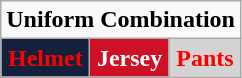<table class="wikitable"  style="display: inline-table;">
<tr>
<td align="center" Colspan="3"><strong>Uniform Combination</strong></td>
</tr>
<tr align="center">
<td style="background:#14213D; color:red"><strong>Helmet</strong></td>
<td style="background:#CE1126; color:white"><strong>Jersey</strong></td>
<td style="background:lightgrey; color:red"><strong>Pants</strong></td>
</tr>
</table>
